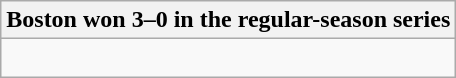<table class="wikitable collapsible collapsed">
<tr>
<th>Boston won 3–0 in the regular-season series</th>
</tr>
<tr>
<td><br>

</td>
</tr>
</table>
